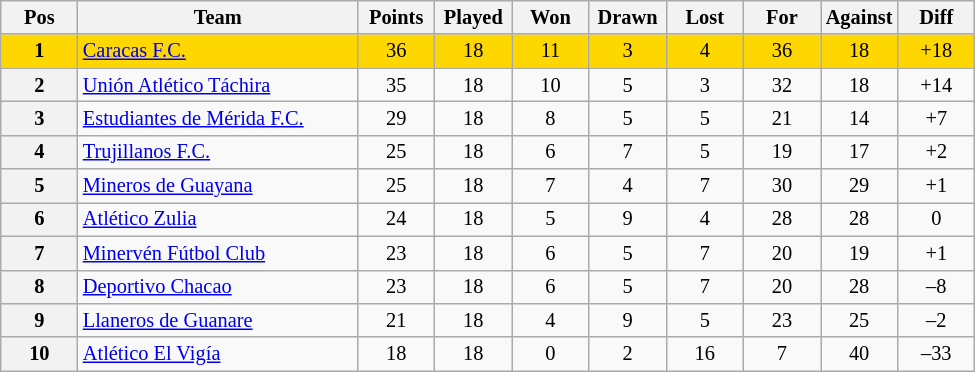<table class="wikitable" style="font-size:85%; text-align:center;">
<tr>
<th width="45">Pos</th>
<th style="width:180px;">Team</th>
<th width="45">Points</th>
<th width="45">Played</th>
<th width="45">Won</th>
<th width="45">Drawn</th>
<th width="45">Lost</th>
<th width="45">For</th>
<th width="45">Against</th>
<th width="45">Diff</th>
</tr>
<tr style="background:gold;">
<td><strong>1</strong></td>
<td align=left><a href='#'>Caracas F.C.</a></td>
<td>36</td>
<td>18</td>
<td>11</td>
<td>3</td>
<td>4</td>
<td>36</td>
<td>18</td>
<td>+18</td>
</tr>
<tr style="text-align:center">
<th>2</th>
<td align=left><a href='#'>Unión Atlético Táchira</a></td>
<td>35</td>
<td>18</td>
<td>10</td>
<td>5</td>
<td>3</td>
<td>32</td>
<td>18</td>
<td>+14</td>
</tr>
<tr style="text-align:center">
<th>3</th>
<td align=left><a href='#'>Estudiantes de Mérida F.C.</a></td>
<td>29</td>
<td>18</td>
<td>8</td>
<td>5</td>
<td>5</td>
<td>21</td>
<td>14</td>
<td>+7</td>
</tr>
<tr style="text-align:center">
<th>4</th>
<td align=left><a href='#'>Trujillanos F.C.</a></td>
<td>25</td>
<td>18</td>
<td>6</td>
<td>7</td>
<td>5</td>
<td>19</td>
<td>17</td>
<td>+2</td>
</tr>
<tr style="text-align:center">
<th>5</th>
<td align=left><a href='#'>Mineros de Guayana</a></td>
<td>25</td>
<td>18</td>
<td>7</td>
<td>4</td>
<td>7</td>
<td>30</td>
<td>29</td>
<td>+1</td>
</tr>
<tr style="text-align:center">
<th>6</th>
<td align=left><a href='#'>Atlético Zulia</a></td>
<td>24</td>
<td>18</td>
<td>5</td>
<td>9</td>
<td>4</td>
<td>28</td>
<td>28</td>
<td>0</td>
</tr>
<tr style="text-align:center">
<th>7</th>
<td align=left><a href='#'>Minervén Fútbol Club</a></td>
<td>23</td>
<td>18</td>
<td>6</td>
<td>5</td>
<td>7</td>
<td>20</td>
<td>19</td>
<td>+1</td>
</tr>
<tr style="text-align:center">
<th>8</th>
<td align=left><a href='#'>Deportivo Chacao</a></td>
<td>23</td>
<td>18</td>
<td>6</td>
<td>5</td>
<td>7</td>
<td>20</td>
<td>28</td>
<td>–8</td>
</tr>
<tr style="text-align:center">
<th>9</th>
<td align=left><a href='#'>Llaneros de Guanare</a></td>
<td>21</td>
<td>18</td>
<td>4</td>
<td>9</td>
<td>5</td>
<td>23</td>
<td>25</td>
<td>–2</td>
</tr>
<tr style="text-align:center">
<th>10</th>
<td align=left><a href='#'>Atlético El Vigía</a></td>
<td>18</td>
<td>18</td>
<td>0</td>
<td>2</td>
<td>16</td>
<td>7</td>
<td>40</td>
<td>–33</td>
</tr>
</table>
